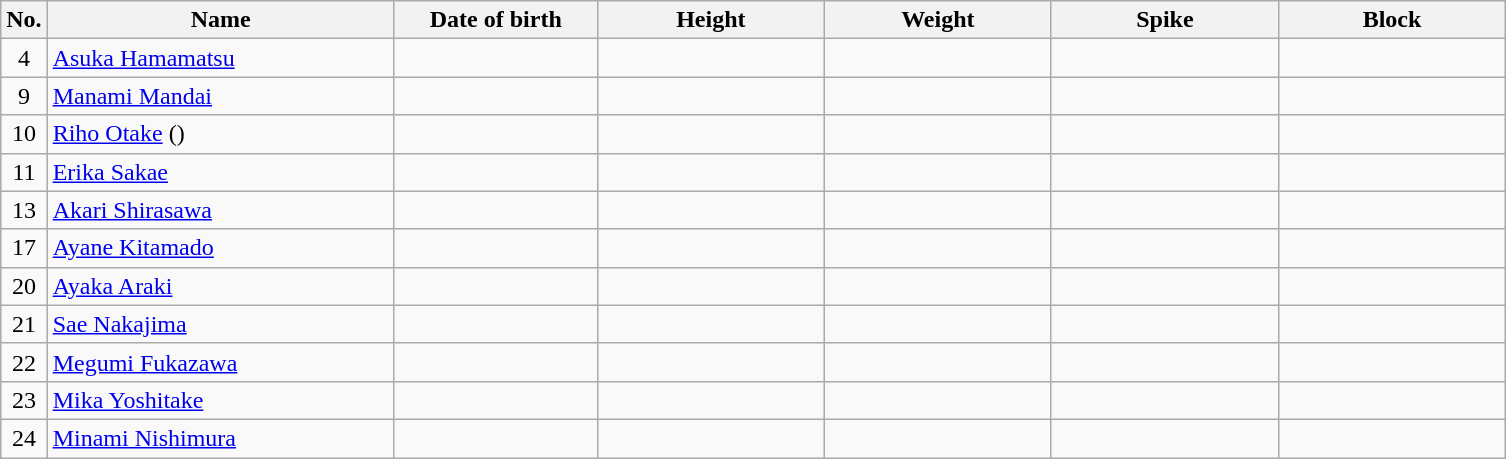<table class="wikitable sortable" style="font-size:100%; text-align:center;">
<tr>
<th>No.</th>
<th style="width:14em">Name</th>
<th style="width:8em">Date of birth</th>
<th style="width:9em">Height</th>
<th style="width:9em">Weight</th>
<th style="width:9em">Spike</th>
<th style="width:9em">Block</th>
</tr>
<tr>
<td>4</td>
<td align=left> <a href='#'>Asuka Hamamatsu</a></td>
<td align=right></td>
<td></td>
<td></td>
<td></td>
<td></td>
</tr>
<tr>
<td>9</td>
<td align=left> <a href='#'>Manami Mandai</a></td>
<td align=right></td>
<td></td>
<td></td>
<td></td>
<td></td>
</tr>
<tr>
<td>10</td>
<td align=left> <a href='#'>Riho Otake</a> ()</td>
<td align=right></td>
<td></td>
<td></td>
<td></td>
<td></td>
</tr>
<tr>
<td>11</td>
<td align=left> <a href='#'>Erika Sakae</a></td>
<td align=right></td>
<td></td>
<td></td>
<td></td>
<td></td>
</tr>
<tr>
<td>13</td>
<td align=left> <a href='#'>Akari Shirasawa</a></td>
<td align=right></td>
<td></td>
<td></td>
<td></td>
<td></td>
</tr>
<tr>
<td>17</td>
<td align=left> <a href='#'>Ayane Kitamado</a></td>
<td align=right></td>
<td></td>
<td></td>
<td></td>
<td></td>
</tr>
<tr>
<td>20</td>
<td align=left> <a href='#'>Ayaka Araki</a></td>
<td align=right></td>
<td></td>
<td></td>
<td></td>
<td></td>
</tr>
<tr>
<td>21</td>
<td align=left> <a href='#'>Sae Nakajima</a></td>
<td align=right></td>
<td></td>
<td></td>
<td></td>
<td></td>
</tr>
<tr>
<td>22</td>
<td align=left> <a href='#'>Megumi Fukazawa</a></td>
<td align=right></td>
<td></td>
<td></td>
<td></td>
<td></td>
</tr>
<tr>
<td>23</td>
<td align=left> <a href='#'>Mika Yoshitake</a></td>
<td align=right></td>
<td></td>
<td></td>
<td></td>
<td></td>
</tr>
<tr>
<td>24</td>
<td align=left> <a href='#'>Minami Nishimura</a></td>
<td align=right></td>
<td></td>
<td></td>
<td></td>
<td></td>
</tr>
</table>
